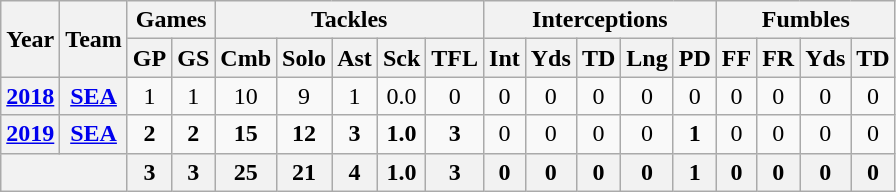<table class="wikitable" style="text-align:center">
<tr>
<th rowspan="2">Year</th>
<th rowspan="2">Team</th>
<th colspan="2">Games</th>
<th colspan="5">Tackles</th>
<th colspan="5">Interceptions</th>
<th colspan="4">Fumbles</th>
</tr>
<tr>
<th>GP</th>
<th>GS</th>
<th>Cmb</th>
<th>Solo</th>
<th>Ast</th>
<th>Sck</th>
<th>TFL</th>
<th>Int</th>
<th>Yds</th>
<th>TD</th>
<th>Lng</th>
<th>PD</th>
<th>FF</th>
<th>FR</th>
<th>Yds</th>
<th>TD</th>
</tr>
<tr>
<th><a href='#'>2018</a></th>
<th><a href='#'>SEA</a></th>
<td>1</td>
<td>1</td>
<td>10</td>
<td>9</td>
<td>1</td>
<td>0.0</td>
<td>0</td>
<td>0</td>
<td>0</td>
<td>0</td>
<td>0</td>
<td>0</td>
<td>0</td>
<td>0</td>
<td>0</td>
<td>0</td>
</tr>
<tr>
<th><a href='#'>2019</a></th>
<th><a href='#'>SEA</a></th>
<td><strong>2</strong></td>
<td><strong>2</strong></td>
<td><strong>15</strong></td>
<td><strong>12</strong></td>
<td><strong>3</strong></td>
<td><strong>1.0</strong></td>
<td><strong>3</strong></td>
<td>0</td>
<td>0</td>
<td>0</td>
<td>0</td>
<td><strong>1</strong></td>
<td>0</td>
<td>0</td>
<td>0</td>
<td>0</td>
</tr>
<tr>
<th colspan="2"></th>
<th>3</th>
<th>3</th>
<th>25</th>
<th>21</th>
<th>4</th>
<th>1.0</th>
<th>3</th>
<th>0</th>
<th>0</th>
<th>0</th>
<th>0</th>
<th>1</th>
<th>0</th>
<th>0</th>
<th>0</th>
<th>0</th>
</tr>
</table>
